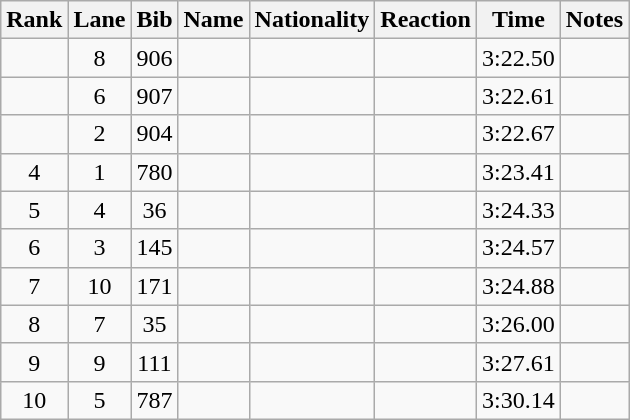<table class="wikitable sortable" style="text-align:center">
<tr>
<th>Rank</th>
<th>Lane</th>
<th>Bib</th>
<th>Name</th>
<th>Nationality</th>
<th>Reaction</th>
<th>Time</th>
<th>Notes</th>
</tr>
<tr>
<td></td>
<td>8</td>
<td>906</td>
<td align=left></td>
<td align=left></td>
<td></td>
<td>3:22.50</td>
<td></td>
</tr>
<tr>
<td></td>
<td>6</td>
<td>907</td>
<td align=left></td>
<td align=left></td>
<td></td>
<td>3:22.61</td>
<td></td>
</tr>
<tr>
<td></td>
<td>2</td>
<td>904</td>
<td align=left></td>
<td align=left></td>
<td></td>
<td>3:22.67</td>
<td></td>
</tr>
<tr>
<td>4</td>
<td>1</td>
<td>780</td>
<td align=left></td>
<td align=left></td>
<td></td>
<td>3:23.41</td>
<td></td>
</tr>
<tr>
<td>5</td>
<td>4</td>
<td>36</td>
<td align=left></td>
<td align=left></td>
<td></td>
<td>3:24.33</td>
<td></td>
</tr>
<tr>
<td>6</td>
<td>3</td>
<td>145</td>
<td align=left></td>
<td align=left></td>
<td></td>
<td>3:24.57</td>
<td></td>
</tr>
<tr>
<td>7</td>
<td>10</td>
<td>171</td>
<td align=left></td>
<td align=left></td>
<td></td>
<td>3:24.88</td>
<td></td>
</tr>
<tr>
<td>8</td>
<td>7</td>
<td>35</td>
<td align=left></td>
<td align=left></td>
<td></td>
<td>3:26.00</td>
<td></td>
</tr>
<tr>
<td>9</td>
<td>9</td>
<td>111</td>
<td align=left></td>
<td align=left></td>
<td></td>
<td>3:27.61</td>
<td></td>
</tr>
<tr>
<td>10</td>
<td>5</td>
<td>787</td>
<td align=left></td>
<td align=left></td>
<td></td>
<td>3:30.14</td>
<td></td>
</tr>
</table>
